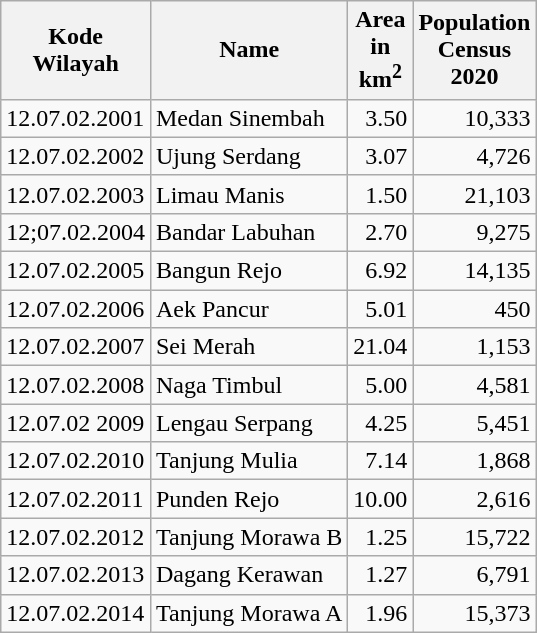<table class="sortable wikitable">
<tr>
<th>Kode <br>Wilayah</th>
<th>Name</th>
<th>Area <br>in<br>km<sup>2</sup></th>
<th>Population<br>Census<br>2020</th>
</tr>
<tr>
<td>12.07.02.2001</td>
<td>Medan Sinembah</td>
<td align="right">3.50</td>
<td align="right">10,333</td>
</tr>
<tr>
<td>12.07.02.2002</td>
<td>Ujung Serdang</td>
<td align="right">3.07</td>
<td align="right">4,726</td>
</tr>
<tr>
<td>12.07.02.2003</td>
<td>Limau Manis</td>
<td align="right">1.50</td>
<td align="right">21,103</td>
</tr>
<tr>
<td>12;07.02.2004</td>
<td>Bandar Labuhan</td>
<td align="right">2.70</td>
<td align="right">9,275</td>
</tr>
<tr>
<td>12.07.02.2005</td>
<td>Bangun Rejo</td>
<td align="right">6.92</td>
<td align="right">14,135</td>
</tr>
<tr>
<td>12.07.02.2006</td>
<td>Aek Pancur</td>
<td align="right">5.01</td>
<td align="right">450</td>
</tr>
<tr>
<td>12.07.02.2007</td>
<td>Sei Merah</td>
<td align="right">21.04</td>
<td align="right">1,153</td>
</tr>
<tr>
<td>12.07.02.2008</td>
<td>Naga Timbul</td>
<td align="right">5.00</td>
<td align="right">4,581</td>
</tr>
<tr>
<td>12.07.02 2009</td>
<td>Lengau Serpang</td>
<td align="right">4.25</td>
<td align="right">5,451</td>
</tr>
<tr>
<td>12.07.02.2010</td>
<td>Tanjung Mulia</td>
<td align="right">7.14</td>
<td align="right">1,868</td>
</tr>
<tr>
<td>12.07.02.2011</td>
<td>Punden Rejo</td>
<td align="right">10.00</td>
<td align="right">2,616</td>
</tr>
<tr>
<td>12.07.02.2012</td>
<td>Tanjung Morawa B</td>
<td align="right">1.25</td>
<td align="right">15,722</td>
</tr>
<tr>
<td>12.07.02.2013</td>
<td>Dagang Kerawan</td>
<td align="right">1.27</td>
<td align="right">6,791</td>
</tr>
<tr>
<td>12.07.02.2014</td>
<td>Tanjung Morawa A</td>
<td align="right">1.96</td>
<td align="right">15,373</td>
</tr>
</table>
